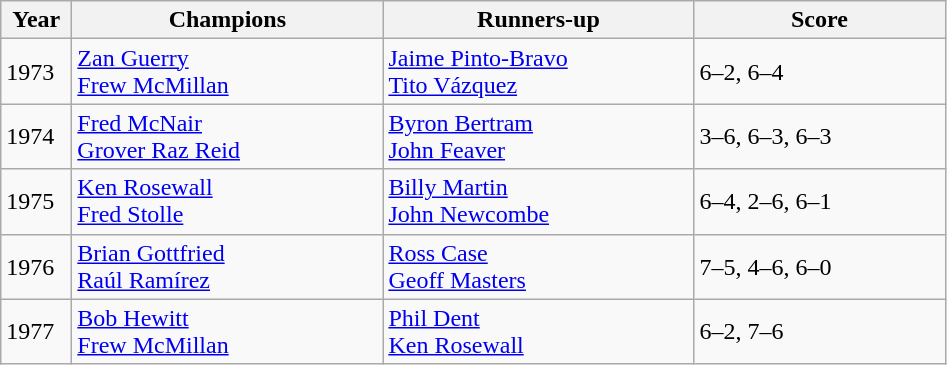<table class="wikitable">
<tr>
<th style="width:40px">Year</th>
<th style="width:200px">Champions</th>
<th style="width:200px">Runners-up</th>
<th style="width:160px" class="unsortable">Score</th>
</tr>
<tr>
<td>1973</td>
<td> <a href='#'>Zan Guerry</a><br> <a href='#'>Frew McMillan</a></td>
<td> <a href='#'>Jaime Pinto-Bravo</a><br> <a href='#'>Tito Vázquez</a></td>
<td>6–2, 6–4</td>
</tr>
<tr>
<td>1974</td>
<td> <a href='#'>Fred McNair</a><br> <a href='#'>Grover Raz Reid</a></td>
<td> <a href='#'>Byron Bertram</a><br> <a href='#'>John Feaver</a></td>
<td>3–6, 6–3, 6–3</td>
</tr>
<tr>
<td>1975</td>
<td> <a href='#'>Ken Rosewall</a> <br>  <a href='#'>Fred Stolle</a></td>
<td> <a href='#'>Billy Martin</a> <br>  <a href='#'>John Newcombe</a></td>
<td>6–4, 2–6, 6–1</td>
</tr>
<tr>
<td>1976</td>
<td> <a href='#'>Brian Gottfried</a><br> <a href='#'>Raúl Ramírez</a></td>
<td> <a href='#'>Ross Case</a><br> <a href='#'>Geoff Masters</a></td>
<td>7–5, 4–6, 6–0</td>
</tr>
<tr>
<td>1977</td>
<td> <a href='#'>Bob Hewitt</a><br> <a href='#'>Frew McMillan</a></td>
<td> <a href='#'>Phil Dent</a><br> <a href='#'>Ken Rosewall</a></td>
<td>6–2, 7–6</td>
</tr>
</table>
